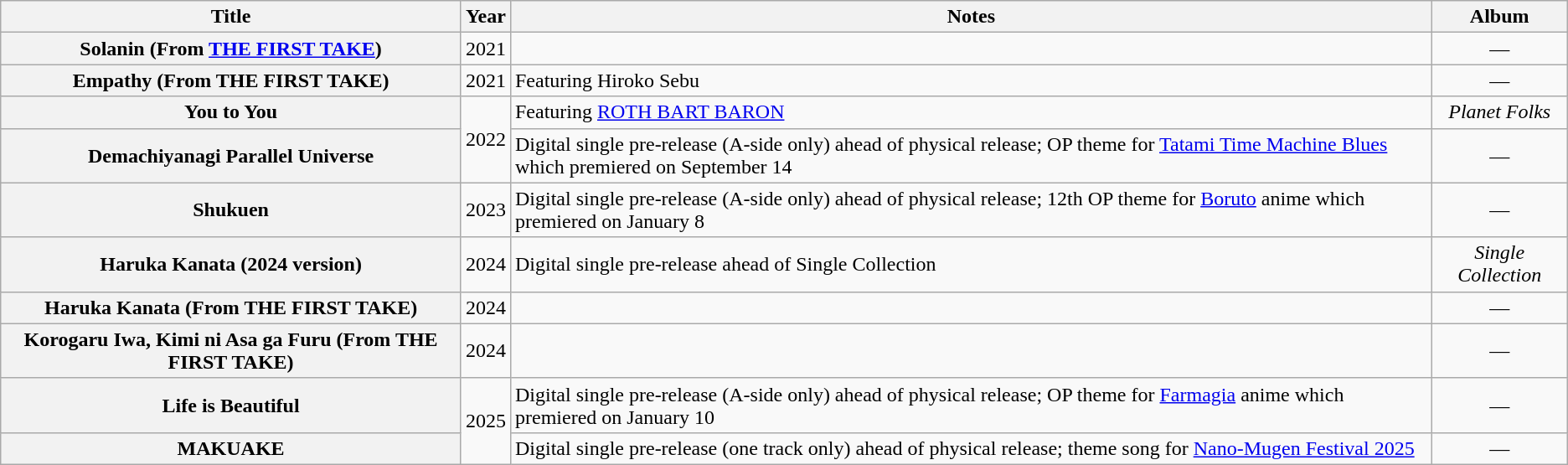<table class="wikitable plainrowheaders">
<tr>
<th scope="col">Title</th>
<th scope="col" style="width:2em;">Year</th>
<th scope="col">Notes</th>
<th scope="col">Album</th>
</tr>
<tr>
<th scope="row">Solanin (From <a href='#'>THE FIRST TAKE</a>)</th>
<td>2021</td>
<td></td>
<td align="center">—</td>
</tr>
<tr>
<th scope="row">Empathy (From THE FIRST TAKE)</th>
<td>2021</td>
<td>Featuring Hiroko Sebu</td>
<td align="center">—</td>
</tr>
<tr>
<th scope="row">You to You</th>
<td rowspan="2">2022</td>
<td>Featuring <a href='#'>ROTH BART BARON</a></td>
<td align="center"><em>Planet Folks</em></td>
</tr>
<tr>
<th scope="row">Demachiyanagi Parallel Universe</th>
<td>Digital single pre-release (A-side only) ahead of physical release; OP theme for <a href='#'>Tatami Time Machine Blues</a> which premiered on September 14</td>
<td align="center">—</td>
</tr>
<tr>
<th scope="row">Shukuen</th>
<td>2023</td>
<td>Digital single pre-release (A-side only) ahead of physical release; 12th OP theme for <a href='#'>Boruto</a> anime which premiered on January 8</td>
<td align="center">—</td>
</tr>
<tr>
<th scope="row">Haruka Kanata (2024 version)</th>
<td>2024</td>
<td>Digital single pre-release ahead of Single Collection</td>
<td align="center"><em>Single Collection</em></td>
</tr>
<tr>
<th scope="row">Haruka Kanata (From THE FIRST TAKE)</th>
<td>2024</td>
<td></td>
<td align="center">—</td>
</tr>
<tr>
<th scope="row">Korogaru Iwa, Kimi ni Asa ga Furu (From THE FIRST TAKE)</th>
<td>2024</td>
<td></td>
<td align="center">—</td>
</tr>
<tr>
<th scope="row">Life is Beautiful</th>
<td rowspan="2">2025</td>
<td>Digital single pre-release (A-side only) ahead of physical release; OP theme for <a href='#'>Farmagia</a> anime which premiered on January 10</td>
<td align="center">—</td>
</tr>
<tr>
<th scope="row">MAKUAKE</th>
<td>Digital single pre-release (one track only) ahead of physical release; theme song for <a href='#'>Nano-Mugen Festival 2025</a></td>
<td align="center">—</td>
</tr>
</table>
